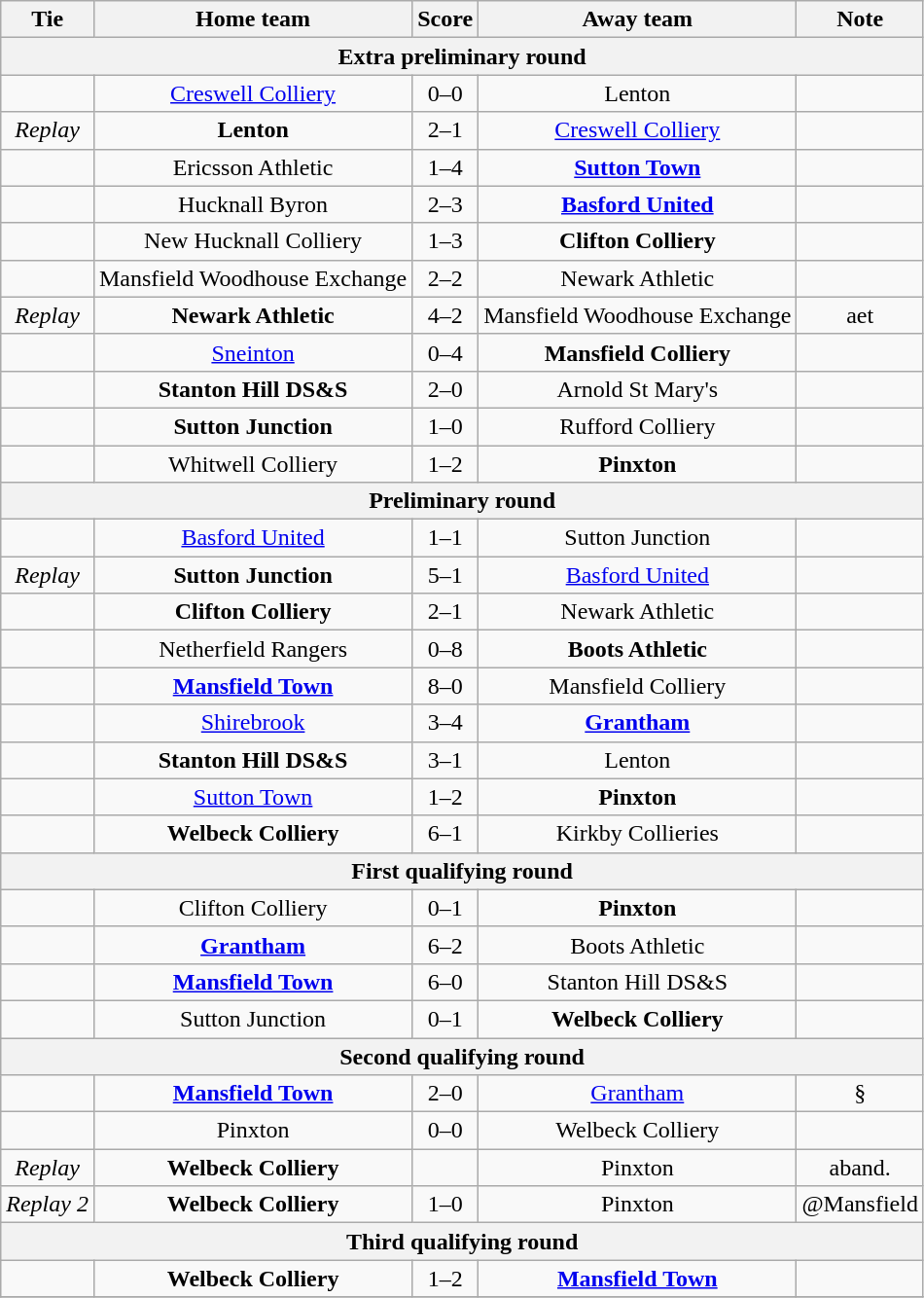<table class="wikitable" style="text-align:center;">
<tr>
<th>Tie</th>
<th>Home team</th>
<th>Score</th>
<th>Away team</th>
<th>Note</th>
</tr>
<tr>
<th colspan=5>Extra preliminary round</th>
</tr>
<tr>
<td></td>
<td><a href='#'>Creswell Colliery</a></td>
<td>0–0</td>
<td>Lenton</td>
<td></td>
</tr>
<tr>
<td><em>Replay</em></td>
<td><strong>Lenton</strong></td>
<td>2–1</td>
<td><a href='#'>Creswell Colliery</a></td>
<td></td>
</tr>
<tr>
<td></td>
<td>Ericsson Athletic</td>
<td>1–4</td>
<td><strong><a href='#'>Sutton Town</a></strong></td>
<td></td>
</tr>
<tr>
<td></td>
<td>Hucknall Byron</td>
<td>2–3</td>
<td><strong><a href='#'>Basford United</a></strong></td>
<td></td>
</tr>
<tr>
<td></td>
<td>New Hucknall Colliery</td>
<td>1–3</td>
<td><strong>Clifton Colliery</strong></td>
<td></td>
</tr>
<tr>
<td></td>
<td>Mansfield Woodhouse Exchange</td>
<td>2–2</td>
<td>Newark Athletic</td>
<td></td>
</tr>
<tr>
<td><em>Replay</em></td>
<td><strong>Newark Athletic</strong></td>
<td>4–2</td>
<td>Mansfield Woodhouse Exchange</td>
<td>aet</td>
</tr>
<tr>
<td></td>
<td><a href='#'>Sneinton</a></td>
<td>0–4</td>
<td><strong>Mansfield Colliery</strong></td>
<td></td>
</tr>
<tr>
<td></td>
<td><strong>Stanton Hill DS&S</strong></td>
<td>2–0</td>
<td>Arnold St Mary's</td>
<td></td>
</tr>
<tr>
<td></td>
<td><strong>Sutton Junction</strong></td>
<td>1–0</td>
<td>Rufford Colliery</td>
<td></td>
</tr>
<tr>
<td></td>
<td>Whitwell Colliery</td>
<td>1–2</td>
<td><strong>Pinxton</strong></td>
<td></td>
</tr>
<tr>
<th colspan=5>Preliminary round</th>
</tr>
<tr>
<td></td>
<td><a href='#'>Basford United</a></td>
<td>1–1</td>
<td>Sutton Junction</td>
<td></td>
</tr>
<tr>
<td><em>Replay</em></td>
<td><strong>Sutton Junction</strong></td>
<td>5–1</td>
<td><a href='#'>Basford United</a></td>
<td></td>
</tr>
<tr>
<td></td>
<td><strong>Clifton Colliery</strong></td>
<td>2–1</td>
<td>Newark Athletic</td>
<td></td>
</tr>
<tr>
<td></td>
<td>Netherfield Rangers</td>
<td>0–8</td>
<td><strong>Boots Athletic</strong></td>
<td></td>
</tr>
<tr>
<td></td>
<td><strong><a href='#'>Mansfield Town</a></strong></td>
<td>8–0</td>
<td>Mansfield Colliery</td>
<td></td>
</tr>
<tr>
<td></td>
<td><a href='#'>Shirebrook</a></td>
<td>3–4</td>
<td><strong><a href='#'>Grantham</a></strong></td>
<td></td>
</tr>
<tr>
<td></td>
<td><strong>Stanton Hill DS&S</strong></td>
<td>3–1</td>
<td>Lenton</td>
<td></td>
</tr>
<tr>
<td></td>
<td><a href='#'>Sutton Town</a></td>
<td>1–2</td>
<td><strong>Pinxton</strong></td>
<td></td>
</tr>
<tr>
<td></td>
<td><strong>Welbeck Colliery</strong></td>
<td>6–1</td>
<td>Kirkby Collieries</td>
<td></td>
</tr>
<tr>
<th colspan=5>First qualifying round</th>
</tr>
<tr>
<td></td>
<td>Clifton Colliery</td>
<td>0–1</td>
<td><strong>Pinxton</strong></td>
<td></td>
</tr>
<tr>
<td></td>
<td><strong><a href='#'>Grantham</a></strong></td>
<td>6–2</td>
<td>Boots Athletic</td>
<td></td>
</tr>
<tr>
<td></td>
<td><strong><a href='#'>Mansfield Town</a></strong></td>
<td>6–0</td>
<td>Stanton Hill DS&S</td>
<td></td>
</tr>
<tr>
<td></td>
<td>Sutton Junction</td>
<td>0–1</td>
<td><strong>Welbeck Colliery</strong></td>
<td></td>
</tr>
<tr>
<th colspan=5>Second qualifying round</th>
</tr>
<tr>
<td></td>
<td><strong><a href='#'>Mansfield Town</a></strong></td>
<td>2–0</td>
<td><a href='#'>Grantham</a></td>
<td>§</td>
</tr>
<tr>
<td></td>
<td>Pinxton</td>
<td>0–0</td>
<td>Welbeck Colliery</td>
<td></td>
</tr>
<tr>
<td><em>Replay</em></td>
<td><strong>Welbeck Colliery</strong></td>
<td></td>
<td>Pinxton</td>
<td>aband.</td>
</tr>
<tr>
<td><em>Replay 2</em></td>
<td><strong>Welbeck Colliery</strong></td>
<td>1–0</td>
<td>Pinxton</td>
<td>@Mansfield</td>
</tr>
<tr>
<th colspan=5>Third qualifying round</th>
</tr>
<tr>
<td></td>
<td><strong>Welbeck Colliery</strong></td>
<td>1–2</td>
<td><strong><a href='#'>Mansfield Town</a></strong></td>
<td></td>
</tr>
<tr>
</tr>
</table>
